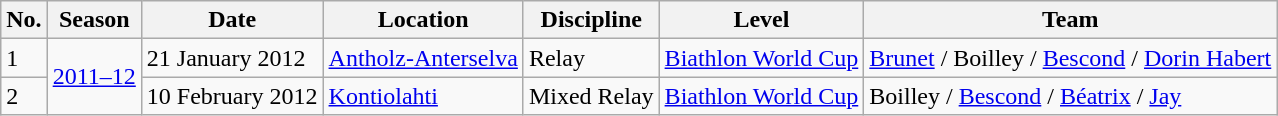<table class="wikitable sortable" style="text-align:left">
<tr>
<th>No.</th>
<th>Season</th>
<th>Date</th>
<th>Location</th>
<th>Discipline</th>
<th>Level</th>
<th>Team</th>
</tr>
<tr>
<td>1</td>
<td rowspan=2><a href='#'>2011–12</a></td>
<td>21 January 2012</td>
<td> <a href='#'>Antholz-Anterselva</a></td>
<td>Relay</td>
<td><a href='#'>Biathlon World Cup</a></td>
<td><a href='#'>Brunet</a> / Boilley / <a href='#'>Bescond</a> / <a href='#'>Dorin Habert</a></td>
</tr>
<tr>
<td>2</td>
<td>10 February 2012</td>
<td> <a href='#'>Kontiolahti</a></td>
<td>Mixed Relay</td>
<td><a href='#'>Biathlon World Cup</a></td>
<td>Boilley / <a href='#'>Bescond</a> / <a href='#'>Béatrix</a> / <a href='#'>Jay</a></td>
</tr>
</table>
